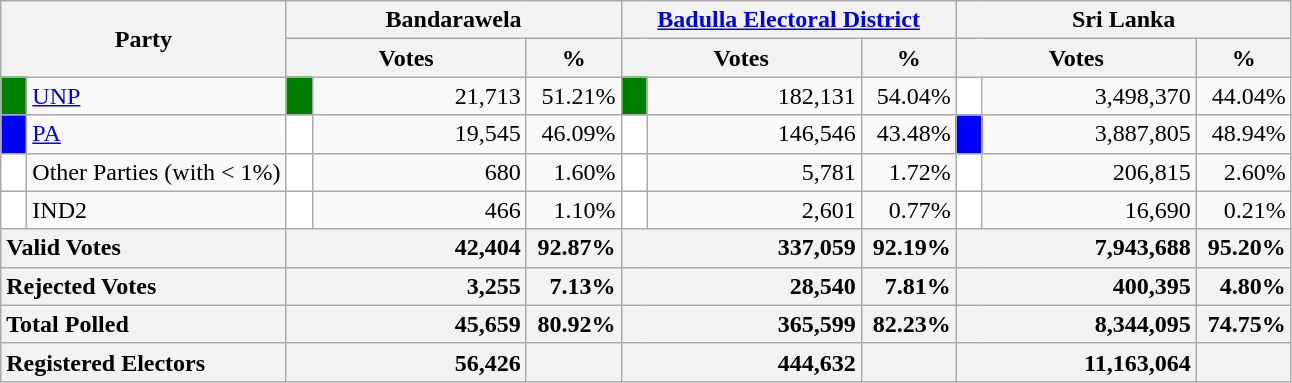<table class="wikitable">
<tr>
<th colspan="2" width="144px"rowspan="2">Party</th>
<th colspan="3" width="216px">Bandarawela</th>
<th colspan="3" width="216px"><a href='#'>Badulla Electoral District</a></th>
<th colspan="3" width="216px">Sri Lanka</th>
</tr>
<tr>
<th colspan="2" width="144px">Votes</th>
<th>%</th>
<th colspan="2" width="144px">Votes</th>
<th>%</th>
<th colspan="2" width="144px">Votes</th>
<th>%</th>
</tr>
<tr>
<td style="background-color:green;" width="10px"></td>
<td style="text-align:left;"><a href='#'>UNP</a></td>
<td style="background-color:green;" width="10px"></td>
<td style="text-align:right;">21,713</td>
<td style="text-align:right;">51.21%</td>
<td style="background-color:green;" width="10px"></td>
<td style="text-align:right;">182,131</td>
<td style="text-align:right;">54.04%</td>
<td style="background-color:white;" width="10px"></td>
<td style="text-align:right;">3,498,370</td>
<td style="text-align:right;">44.04%</td>
</tr>
<tr>
<td style="background-color:blue;" width="10px"></td>
<td style="text-align:left;"><a href='#'>PA</a></td>
<td style="background-color:white;" width="10px"></td>
<td style="text-align:right;">19,545</td>
<td style="text-align:right;">46.09%</td>
<td style="background-color:white;" width="10px"></td>
<td style="text-align:right;">146,546</td>
<td style="text-align:right;">43.48%</td>
<td style="background-color:blue;" width="10px"></td>
<td style="text-align:right;">3,887,805</td>
<td style="text-align:right;">48.94%</td>
</tr>
<tr>
<td style="background-color:white;" width="10px"></td>
<td style="text-align:left;">Other Parties (with < 1%)</td>
<td style="background-color:white;" width="10px"></td>
<td style="text-align:right;">680</td>
<td style="text-align:right;">1.60%</td>
<td style="background-color:white;" width="10px"></td>
<td style="text-align:right;">5,781</td>
<td style="text-align:right;">1.72%</td>
<td style="background-color:white;" width="10px"></td>
<td style="text-align:right;">206,815</td>
<td style="text-align:right;">2.60%</td>
</tr>
<tr>
<td style="background-color:white;" width="10px"></td>
<td style="text-align:left;">IND2</td>
<td style="background-color:white;" width="10px"></td>
<td style="text-align:right;">466</td>
<td style="text-align:right;">1.10%</td>
<td style="background-color:white;" width="10px"></td>
<td style="text-align:right;">2,601</td>
<td style="text-align:right;">0.77%</td>
<td style="background-color:white;" width="10px"></td>
<td style="text-align:right;">16,690</td>
<td style="text-align:right;">0.21%</td>
</tr>
<tr>
<th colspan="2" width="144px"style="text-align:left;">Valid Votes</th>
<th style="text-align:right;"colspan="2" width="144px">42,404</th>
<th style="text-align:right;">92.87%</th>
<th style="text-align:right;"colspan="2" width="144px">337,059</th>
<th style="text-align:right;">92.19%</th>
<th style="text-align:right;"colspan="2" width="144px">7,943,688</th>
<th style="text-align:right;">95.20%</th>
</tr>
<tr>
<th colspan="2" width="144px"style="text-align:left;">Rejected Votes</th>
<th style="text-align:right;"colspan="2" width="144px">3,255</th>
<th style="text-align:right;">7.13%</th>
<th style="text-align:right;"colspan="2" width="144px">28,540</th>
<th style="text-align:right;">7.81%</th>
<th style="text-align:right;"colspan="2" width="144px">400,395</th>
<th style="text-align:right;">4.80%</th>
</tr>
<tr>
<th colspan="2" width="144px"style="text-align:left;">Total Polled</th>
<th style="text-align:right;"colspan="2" width="144px">45,659</th>
<th style="text-align:right;">80.92%</th>
<th style="text-align:right;"colspan="2" width="144px">365,599</th>
<th style="text-align:right;">82.23%</th>
<th style="text-align:right;"colspan="2" width="144px">8,344,095</th>
<th style="text-align:right;">74.75%</th>
</tr>
<tr>
<th colspan="2" width="144px"style="text-align:left;">Registered Electors</th>
<th style="text-align:right;"colspan="2" width="144px">56,426</th>
<th></th>
<th style="text-align:right;"colspan="2" width="144px">444,632</th>
<th></th>
<th style="text-align:right;"colspan="2" width="144px">11,163,064</th>
<th></th>
</tr>
</table>
